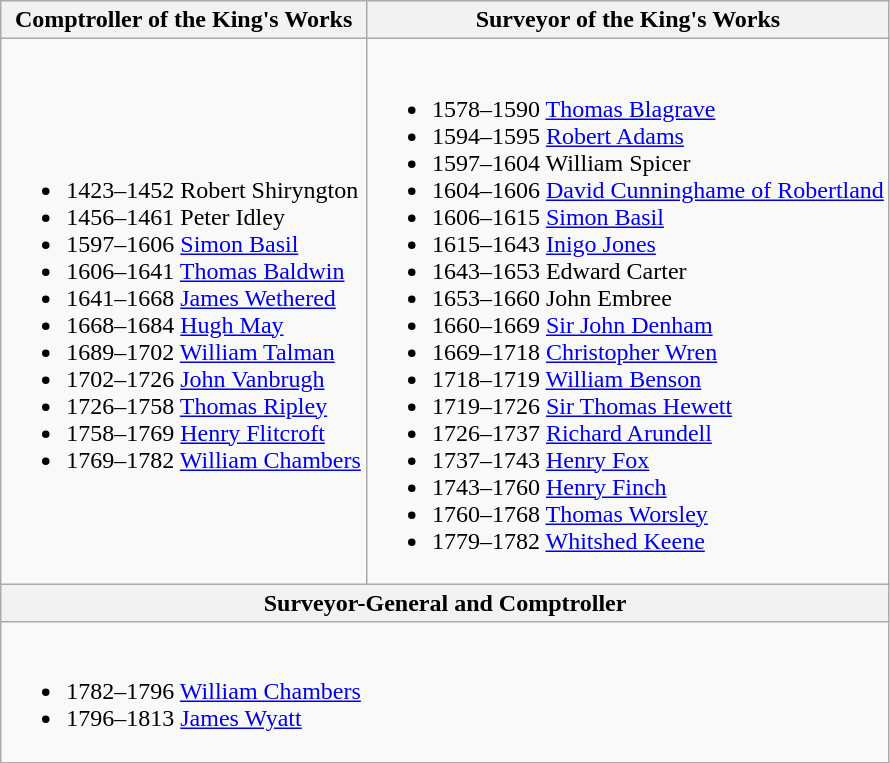<table class="wikitable">
<tr>
<th>Comptroller of the King's Works</th>
<th>Surveyor of the King's Works</th>
</tr>
<tr>
<td><br><ul><li>1423–1452 Robert Shiryngton</li><li>1456–1461 Peter Idley</li><li>1597–1606 <a href='#'>Simon Basil</a></li><li>1606–1641 <a href='#'>Thomas Baldwin</a></li><li>1641–1668 <a href='#'>James Wethered</a></li><li>1668–1684 <a href='#'>Hugh May</a></li><li>1689–1702 <a href='#'>William Talman</a></li><li>1702–1726 <a href='#'>John Vanbrugh</a></li><li>1726–1758 <a href='#'>Thomas Ripley</a></li><li>1758–1769 <a href='#'>Henry Flitcroft</a></li><li>1769–1782 <a href='#'>William Chambers</a></li></ul></td>
<td><br><ul><li>1578–1590 <a href='#'>Thomas Blagrave</a></li><li>1594–1595 <a href='#'>Robert Adams</a></li><li>1597–1604 William Spicer</li><li>1604–1606 <a href='#'>David Cunninghame of Robertland</a></li><li>1606–1615 <a href='#'>Simon Basil</a></li><li>1615–1643 <a href='#'>Inigo Jones</a></li><li>1643–1653 Edward Carter</li><li>1653–1660 John Embree</li><li>1660–1669 <a href='#'>Sir John Denham</a></li><li>1669–1718 <a href='#'>Christopher Wren</a></li><li>1718–1719 <a href='#'>William Benson</a></li><li>1719–1726 <a href='#'>Sir Thomas Hewett</a></li><li>1726–1737 <a href='#'>Richard Arundell</a></li><li>1737–1743 <a href='#'>Henry Fox</a></li><li>1743–1760 <a href='#'>Henry Finch</a></li><li>1760–1768 <a href='#'>Thomas Worsley</a></li><li>1779–1782 <a href='#'>Whitshed Keene</a></li></ul></td>
</tr>
<tr>
<th colspan="2"><strong>Surveyor-General and Comptroller</strong></th>
</tr>
<tr>
<td colspan="2"><br><ul><li>1782–1796 <a href='#'>William Chambers</a></li><li>1796–1813 <a href='#'>James Wyatt</a></li></ul></td>
</tr>
</table>
